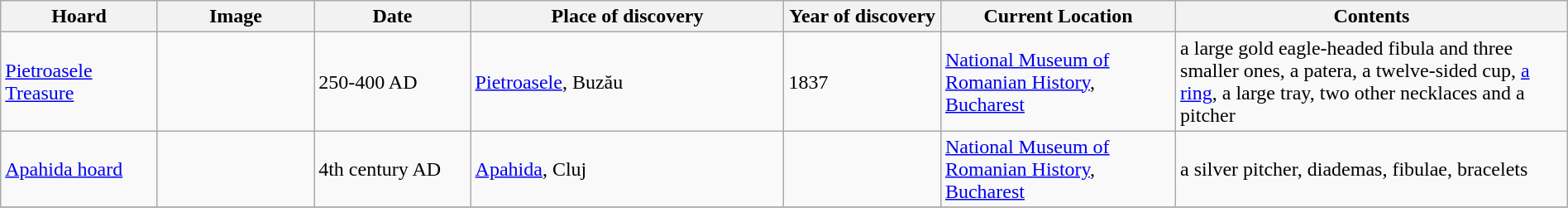<table class="wikitable sortable" style="width: 100%">
<tr>
<th width="10%">Hoard</th>
<th width="10%">Image</th>
<th width="10%">Date</th>
<th width="20%">Place of discovery</th>
<th width="10%">Year of discovery</th>
<th width="15%">Current Location</th>
<th class="unsortable" width="25%">Contents</th>
</tr>
<tr>
<td><a href='#'>Pietroasele Treasure</a></td>
<td></td>
<td>250-400 AD</td>
<td><a href='#'>Pietroasele</a>, Buzău</td>
<td>1837</td>
<td><a href='#'>National Museum of Romanian History</a>, <a href='#'>Bucharest</a></td>
<td>a large gold eagle-headed fibula and three smaller ones, a patera, a twelve-sided cup, <a href='#'>a ring</a>, a large tray, two other necklaces and a pitcher</td>
</tr>
<tr>
<td><a href='#'>Apahida hoard</a></td>
<td></td>
<td>4th century AD</td>
<td><a href='#'>Apahida</a>, Cluj</td>
<td></td>
<td><a href='#'>National Museum of Romanian History</a>, <a href='#'>Bucharest</a></td>
<td>a silver pitcher, diademas, fibulae, bracelets</td>
</tr>
<tr>
</tr>
</table>
